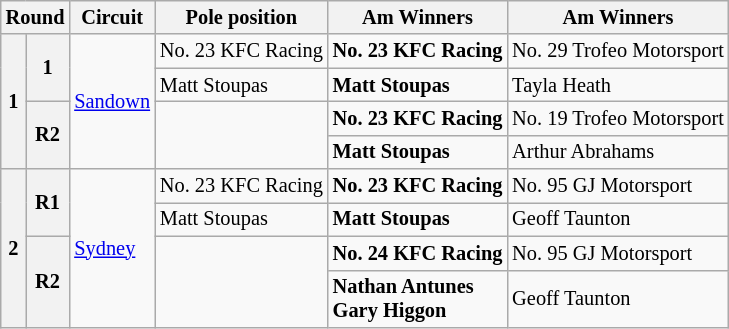<table class="wikitable" style="font-size:85%;">
<tr>
<th colspan=2>Round</th>
<th>Circuit</th>
<th>Pole position</th>
<th> Am Winners</th>
<th> Am Winners</th>
</tr>
<tr>
<th rowspan=4>1</th>
<th rowspan=2>1</th>
<td rowspan=4> <a href='#'>Sandown</a></td>
<td> No. 23 KFC Racing</td>
<td><strong> No. 23 KFC Racing</strong></td>
<td> No. 29 Trofeo Motorsport</td>
</tr>
<tr>
<td> Matt Stoupas</td>
<td><strong> Matt Stoupas</strong></td>
<td> Tayla Heath</td>
</tr>
<tr>
<th rowspan=2>R2</th>
<td rowspan=2></td>
<td><strong> No. 23 KFC Racing</strong></td>
<td> No. 19 Trofeo Motorsport</td>
</tr>
<tr>
<td><strong> Matt Stoupas</strong></td>
<td> Arthur Abrahams</td>
</tr>
<tr>
<th rowspan=4>2</th>
<th rowspan=2>R1</th>
<td rowspan=4> <a href='#'>Sydney</a></td>
<td> No. 23 KFC Racing</td>
<td><strong> No. 23 KFC Racing</strong></td>
<td> No. 95 GJ Motorsport</td>
</tr>
<tr>
<td> Matt Stoupas</td>
<td><strong> Matt Stoupas</strong></td>
<td> Geoff Taunton</td>
</tr>
<tr>
<th rowspan=2>R2</th>
<td rowspan=2></td>
<td><strong> No. 24 KFC Racing</strong></td>
<td> No. 95 GJ Motorsport</td>
</tr>
<tr>
<td><strong> Nathan Antunes<br> Gary Higgon</strong></td>
<td> Geoff Taunton</td>
</tr>
</table>
